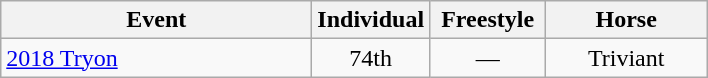<table class="wikitable" style="text-align: center;">
<tr ">
<th style="width:200px;">Event</th>
<th style="width:70px;">Individual</th>
<th style="width:70px;">Freestyle</th>
<th style="width:100px;">Horse</th>
</tr>
<tr>
<td align=left> <a href='#'>2018 Tryon</a></td>
<td>74th</td>
<td>—</td>
<td>Triviant</td>
</tr>
</table>
